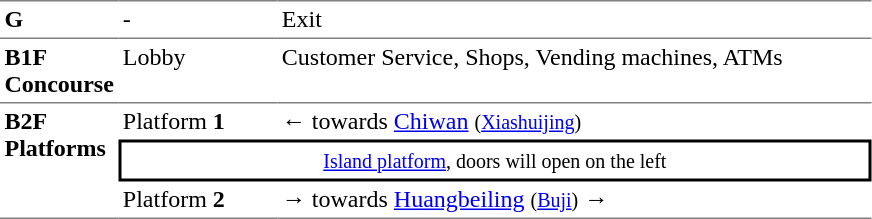<table table border=0 cellspacing=0 cellpadding=3>
<tr>
<td style="border-top:solid 1px gray;" width=50 valign=top><strong>G</strong></td>
<td style="border-top:solid 1px gray;" width=100 valign=top>-</td>
<td style="border-top:solid 1px gray;" width=390 valign=top>Exit</td>
</tr>
<tr>
<td style="border-bottom:solid 1px gray; border-top:solid 1px gray;" valign=top width=50><strong>B1F<br>Concourse</strong></td>
<td style="border-bottom:solid 1px gray; border-top:solid 1px gray;" valign=top width=100>Lobby</td>
<td style="border-bottom:solid 1px gray; border-top:solid 1px gray;" valign=top width=390>Customer Service, Shops, Vending machines, ATMs</td>
</tr>
<tr>
<td style="border-bottom:solid 1px gray;" rowspan="3" valign=top><strong>B2F<br>Platforms</strong></td>
<td>Platform <strong>1</strong></td>
<td>←  towards <a href='#'>Chiwan</a> <small>(<a href='#'>Xiashuijing</a>)</small></td>
</tr>
<tr>
<td style="border-right:solid 2px black;border-left:solid 2px black;border-top:solid 2px black;border-bottom:solid 2px black;text-align:center;" colspan=2><small><a href='#'>Island platform</a>, doors will open on the left</small></td>
</tr>
<tr>
<td style="border-bottom:solid 1px gray;">Platform <strong>2</strong></td>
<td style="border-bottom:solid 1px gray;"><span>→</span>  towards <a href='#'>Huangbeiling</a> <small>(<a href='#'>Buji</a>)</small> →</td>
</tr>
</table>
